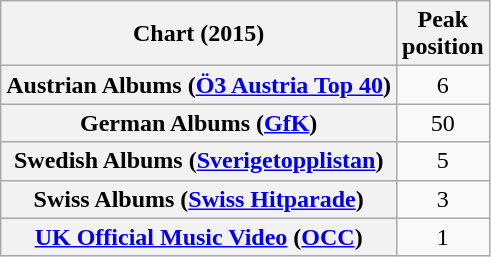<table class="wikitable sortable plainrowheaders" style="text-align:center">
<tr>
<th scope="col">Chart (2015)</th>
<th scope="col">Peak<br>position</th>
</tr>
<tr>
<th scope="row">Austrian Albums (<a href='#'>Ö3 Austria Top 40</a>)</th>
<td>6</td>
</tr>
<tr>
<th scope="row">German Albums (<a href='#'>GfK</a>)</th>
<td>50</td>
</tr>
<tr>
<th scope="row">Swedish Albums (<a href='#'>Sverigetopplistan</a>)</th>
<td>5</td>
</tr>
<tr>
<th scope="row">Swiss Albums (<a href='#'>Swiss Hitparade</a>)</th>
<td>3</td>
</tr>
<tr>
<th scope="row"><a href='#'>UK Official Music Video</a> (<a href='#'>OCC</a>)</th>
<td>1</td>
</tr>
</table>
